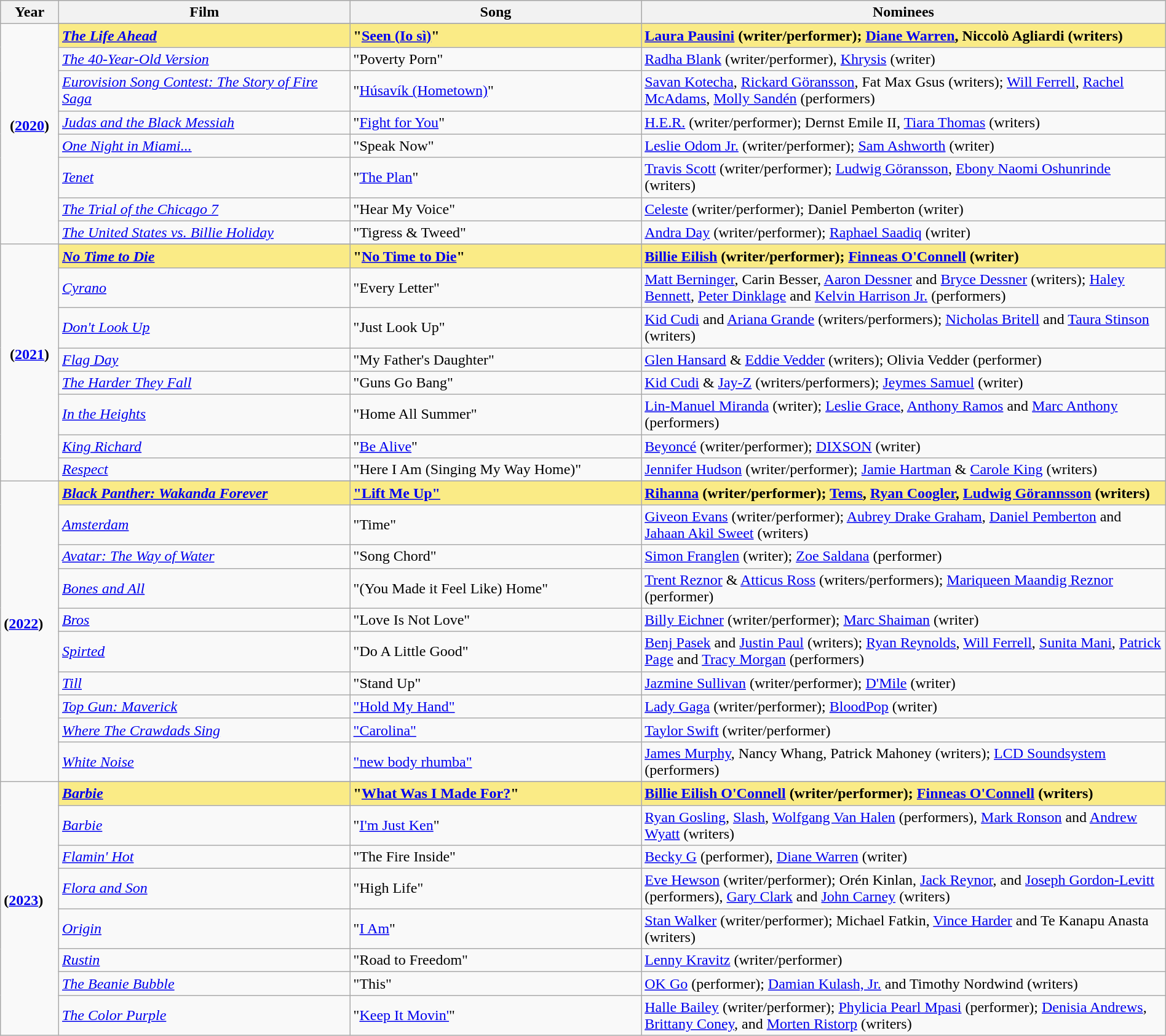<table class="wikitable" style="width:100%">
<tr bgcolor="#bebebe">
<th width="5%">Year</th>
<th width="25%">Film</th>
<th width="25%">Song</th>
<th width="45%">Nominees</th>
</tr>
<tr>
<td rowspan=9 style="text-align:center"><strong>(<a href='#'>2020</a>)</strong><br> <br></td>
</tr>
<tr style="background:#FAEB86">
<td><strong><em><a href='#'>The Life Ahead</a></em></strong></td>
<td><strong>"<a href='#'>Seen (Io sì)</a>"</strong></td>
<td><strong><a href='#'>Laura Pausini</a> (writer/performer); <a href='#'>Diane Warren</a>, Niccolò Agliardi (writers)</strong></td>
</tr>
<tr>
<td><em><a href='#'>The 40-Year-Old Version</a></em></td>
<td>"Poverty Porn"</td>
<td><a href='#'>Radha Blank</a> (writer/performer), <a href='#'>Khrysis</a> (writer)</td>
</tr>
<tr>
<td><em><a href='#'>Eurovision Song Contest: The Story of Fire Saga</a></em></td>
<td>"<a href='#'>Húsavík (Hometown)</a>"</td>
<td><a href='#'>Savan Kotecha</a>, <a href='#'>Rickard Göransson</a>, Fat Max Gsus (writers); <a href='#'>Will Ferrell</a>, <a href='#'>Rachel McAdams</a>, <a href='#'>Molly Sandén</a> (performers)</td>
</tr>
<tr>
<td><em><a href='#'>Judas and the Black Messiah</a></em></td>
<td>"<a href='#'>Fight for You</a>"</td>
<td><a href='#'>H.E.R.</a> (writer/performer); Dernst Emile II, <a href='#'>Tiara Thomas</a> (writers)</td>
</tr>
<tr>
<td><em><a href='#'>One Night in Miami...</a></em></td>
<td>"Speak Now"</td>
<td><a href='#'>Leslie Odom Jr.</a> (writer/performer); <a href='#'>Sam Ashworth</a> (writer)</td>
</tr>
<tr>
<td><em><a href='#'>Tenet</a></em></td>
<td>"<a href='#'>The Plan</a>"</td>
<td><a href='#'>Travis Scott</a> (writer/performer); <a href='#'>Ludwig Göransson</a>, <a href='#'>Ebony Naomi Oshunrinde</a> (writers)</td>
</tr>
<tr>
<td><em><a href='#'>The Trial of the Chicago 7</a></em></td>
<td>"Hear My Voice"</td>
<td><a href='#'>Celeste</a> (writer/performer); Daniel Pemberton (writer)</td>
</tr>
<tr>
<td><em><a href='#'>The United States vs. Billie Holiday</a></em></td>
<td>"Tigress & Tweed"</td>
<td><a href='#'>Andra Day</a> (writer/performer); <a href='#'>Raphael Saadiq</a> (writer)</td>
</tr>
<tr>
<td rowspan=9 style="text-align:center"><strong>(<a href='#'>2021</a>)</strong><br> <br></td>
</tr>
<tr style="background:#FAEB86">
<td><strong><em><a href='#'>No Time to Die</a></em></strong></td>
<td><strong>"<a href='#'>No Time to Die</a>"</strong></td>
<td><strong><a href='#'>Billie Eilish</a> (writer/performer); <a href='#'>Finneas O'Connell</a> (writer)</strong></td>
</tr>
<tr>
<td><em><a href='#'>Cyrano</a></em></td>
<td>"Every Letter"</td>
<td><a href='#'>Matt Berninger</a>, Carin Besser, <a href='#'>Aaron Dessner</a> and <a href='#'>Bryce Dessner</a> (writers); <a href='#'>Haley Bennett</a>, <a href='#'>Peter Dinklage</a> and <a href='#'>Kelvin Harrison Jr.</a> (performers)</td>
</tr>
<tr>
<td><em><a href='#'>Don't Look Up</a></em></td>
<td>"Just Look Up"</td>
<td><a href='#'>Kid Cudi</a> and <a href='#'>Ariana Grande</a> (writers/performers); <a href='#'>Nicholas Britell</a> and <a href='#'>Taura Stinson</a> (writers)</td>
</tr>
<tr>
<td><em><a href='#'>Flag Day</a></em></td>
<td>"My Father's Daughter"</td>
<td><a href='#'>Glen Hansard</a> & <a href='#'>Eddie Vedder</a> (writers); Olivia Vedder (performer)</td>
</tr>
<tr>
<td><em><a href='#'>The Harder They Fall</a></em></td>
<td>"Guns Go Bang"</td>
<td><a href='#'>Kid Cudi</a> & <a href='#'>Jay-Z</a> (writers/performers); <a href='#'>Jeymes Samuel</a> (writer)</td>
</tr>
<tr>
<td><em><a href='#'>In the Heights</a></em></td>
<td>"Home All Summer"</td>
<td><a href='#'>Lin-Manuel Miranda</a> (writer); <a href='#'>Leslie Grace</a>, <a href='#'>Anthony Ramos</a> and <a href='#'>Marc Anthony</a> (performers)</td>
</tr>
<tr>
<td><em><a href='#'>King Richard</a></em></td>
<td>"<a href='#'>Be Alive</a>"</td>
<td><a href='#'>Beyoncé</a> (writer/performer); <a href='#'>DIXSON</a> (writer)</td>
</tr>
<tr>
<td><em><a href='#'>Respect</a></em></td>
<td>"Here I Am (Singing My Way Home)"</td>
<td><a href='#'>Jennifer Hudson</a> (writer/performer); <a href='#'>Jamie Hartman</a> & <a href='#'>Carole King</a> (writers)</td>
</tr>
<tr>
<td rowspan="11"><strong>(<a href='#'>2022</a>)</strong><br>  <br></td>
</tr>
<tr style="background:#FAEB86">
<td><strong><em><a href='#'>Black Panther: Wakanda Forever</a></em></strong></td>
<td><strong><a href='#'>"Lift Me Up"</a></strong></td>
<td><strong><a href='#'>Rihanna</a> (writer/performer); <a href='#'>Tems</a>, <a href='#'>Ryan Coogler</a>, <a href='#'>Ludwig Görannsson</a> (writers)</strong></td>
</tr>
<tr>
<td><em><a href='#'>Amsterdam</a></em></td>
<td>"Time"</td>
<td><a href='#'>Giveon Evans</a> (writer/performer); <a href='#'>Aubrey Drake Graham</a>, <a href='#'>Daniel Pemberton</a> and <a href='#'>Jahaan Akil Sweet</a> (writers)</td>
</tr>
<tr>
<td><em><a href='#'>Avatar: The Way of Water</a></em></td>
<td>"Song Chord"</td>
<td><a href='#'>Simon Franglen</a> (writer); <a href='#'>Zoe Saldana</a> (performer)</td>
</tr>
<tr>
<td><em><a href='#'>Bones and All</a></em></td>
<td>"(You Made it Feel Like) Home"</td>
<td><a href='#'>Trent Reznor</a> & <a href='#'>Atticus Ross</a> (writers/performers); <a href='#'>Mariqueen Maandig Reznor</a> (performer)</td>
</tr>
<tr>
<td><em><a href='#'>Bros</a></em></td>
<td>"Love Is Not Love"</td>
<td><a href='#'>Billy Eichner</a> (writer/performer); <a href='#'>Marc Shaiman</a> (writer)</td>
</tr>
<tr>
<td><em><a href='#'>Spirted</a></em></td>
<td>"Do A Little Good"</td>
<td><a href='#'>Benj Pasek</a> and <a href='#'>Justin Paul</a> (writers); <a href='#'>Ryan Reynolds</a>, <a href='#'>Will Ferrell</a>, <a href='#'>Sunita Mani</a>, <a href='#'>Patrick Page</a> and <a href='#'>Tracy Morgan</a> (performers)</td>
</tr>
<tr>
<td><em><a href='#'>Till</a></em></td>
<td>"Stand Up"</td>
<td><a href='#'>Jazmine Sullivan</a> (writer/performer); <a href='#'>D'Mile</a> (writer)</td>
</tr>
<tr>
<td><em><a href='#'>Top Gun: Maverick</a></em></td>
<td><a href='#'>"Hold My Hand"</a></td>
<td><a href='#'>Lady Gaga</a> (writer/performer); <a href='#'>BloodPop</a> (writer)</td>
</tr>
<tr>
<td><em><a href='#'>Where The Crawdads Sing</a></em></td>
<td><a href='#'>"Carolina"</a></td>
<td><a href='#'>Taylor Swift</a> (writer/performer)</td>
</tr>
<tr>
<td><em><a href='#'>White Noise</a></em></td>
<td><a href='#'>"new body rhumba"</a></td>
<td><a href='#'>James Murphy</a>, Nancy Whang, Patrick Mahoney (writers); <a href='#'>LCD Soundsystem</a> (performers)</td>
</tr>
<tr>
<td rowspan="9"><strong>(<a href='#'>2023</a>)</strong><br>  <br></td>
</tr>
<tr style="background:#FAEB86">
<td><strong><em><a href='#'>Barbie</a></em></strong></td>
<td><strong>"<a href='#'>What Was I Made For?</a>"</strong></td>
<td><strong><a href='#'>Billie Eilish O'Connell</a> (writer/performer); <a href='#'>Finneas O'Connell</a> (writers)</strong></td>
</tr>
<tr>
<td><em><a href='#'>Barbie</a></em></td>
<td>"<a href='#'>I'm Just Ken</a>"</td>
<td><a href='#'>Ryan Gosling</a>, <a href='#'>Slash</a>, <a href='#'>Wolfgang Van Halen</a> (performers), <a href='#'>Mark Ronson</a> and <a href='#'>Andrew Wyatt</a> (writers)</td>
</tr>
<tr>
<td><em><a href='#'>Flamin' Hot</a></em></td>
<td>"The Fire Inside"</td>
<td><a href='#'>Becky G</a> (performer), <a href='#'>Diane Warren</a> (writer)</td>
</tr>
<tr>
<td><em><a href='#'>Flora and Son</a></em></td>
<td>"High Life"</td>
<td><a href='#'>Eve Hewson</a> (writer/performer); Orén Kinlan, <a href='#'>Jack Reynor</a>, and <a href='#'>Joseph Gordon-Levitt</a> (performers), <a href='#'>Gary Clark</a> and <a href='#'>John Carney</a> (writers)</td>
</tr>
<tr>
<td><em><a href='#'>Origin</a></em></td>
<td>"<a href='#'>I Am</a>"</td>
<td><a href='#'>Stan Walker</a> (writer/performer); Michael Fatkin, <a href='#'>Vince Harder</a> and Te Kanapu Anasta (writers)</td>
</tr>
<tr>
<td><em><a href='#'>Rustin</a></em></td>
<td>"Road to Freedom"</td>
<td><a href='#'>Lenny Kravitz</a>  (writer/performer)</td>
</tr>
<tr>
<td><em><a href='#'>The Beanie Bubble</a></em></td>
<td>"This"</td>
<td><a href='#'>OK Go</a> (performer); <a href='#'>Damian Kulash, Jr.</a> and Timothy Nordwind (writers)</td>
</tr>
<tr>
<td><em><a href='#'>The Color Purple</a></em></td>
<td>"<a href='#'>Keep It Movin'</a>"</td>
<td><a href='#'>Halle Bailey</a> (writer/performer); <a href='#'>Phylicia Pearl Mpasi</a> (performer); <a href='#'>Denisia Andrews</a>, <a href='#'>Brittany Coney</a>, and <a href='#'>Morten Ristorp</a> (writers)</td>
</tr>
</table>
